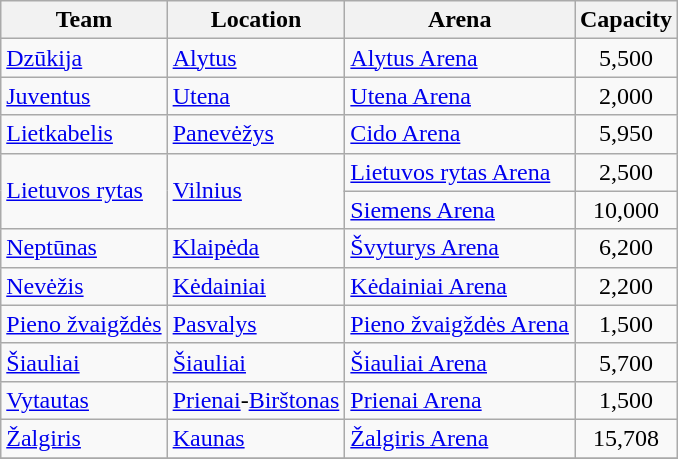<table class="wikitable sortable" style="text-align: left;">
<tr>
<th>Team</th>
<th>Location</th>
<th>Arena</th>
<th>Capacity</th>
</tr>
<tr>
<td><a href='#'>Dzūkija</a></td>
<td><a href='#'>Alytus</a></td>
<td><a href='#'>Alytus Arena</a></td>
<td align="center">5,500</td>
</tr>
<tr>
<td><a href='#'>Juventus</a></td>
<td><a href='#'>Utena</a></td>
<td><a href='#'>Utena Arena</a></td>
<td align="center">2,000</td>
</tr>
<tr>
<td><a href='#'>Lietkabelis</a></td>
<td><a href='#'>Panevėžys</a></td>
<td><a href='#'>Cido Arena</a></td>
<td align="center">5,950</td>
</tr>
<tr>
<td rowspan=2><a href='#'>Lietuvos rytas</a></td>
<td rowspan=2><a href='#'>Vilnius</a></td>
<td><a href='#'>Lietuvos rytas Arena</a></td>
<td align="center">2,500</td>
</tr>
<tr>
<td><a href='#'>Siemens Arena</a></td>
<td align="center">10,000</td>
</tr>
<tr>
<td><a href='#'>Neptūnas</a></td>
<td><a href='#'>Klaipėda</a></td>
<td><a href='#'>Švyturys Arena</a></td>
<td align="center">6,200</td>
</tr>
<tr>
<td><a href='#'>Nevėžis</a></td>
<td><a href='#'>Kėdainiai</a></td>
<td><a href='#'>Kėdainiai Arena</a></td>
<td align="center">2,200</td>
</tr>
<tr>
<td><a href='#'>Pieno žvaigždės</a></td>
<td><a href='#'>Pasvalys</a></td>
<td><a href='#'>Pieno žvaigždės Arena</a></td>
<td align="center">1,500</td>
</tr>
<tr>
<td><a href='#'>Šiauliai</a></td>
<td><a href='#'>Šiauliai</a></td>
<td><a href='#'>Šiauliai Arena</a></td>
<td align="center">5,700</td>
</tr>
<tr>
<td><a href='#'>Vytautas</a></td>
<td><a href='#'>Prienai</a>-<a href='#'>Birštonas</a></td>
<td><a href='#'>Prienai Arena</a></td>
<td align="center">1,500</td>
</tr>
<tr>
<td><a href='#'>Žalgiris</a></td>
<td><a href='#'>Kaunas</a></td>
<td><a href='#'>Žalgiris Arena</a></td>
<td align="center">15,708</td>
</tr>
<tr>
</tr>
</table>
